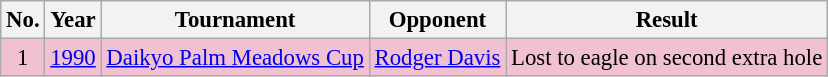<table class="wikitable" style="font-size:95%;">
<tr>
<th>No.</th>
<th>Year</th>
<th>Tournament</th>
<th>Opponent</th>
<th>Result</th>
</tr>
<tr style="background:#F2C1D1;">
<td align=center>1</td>
<td><a href='#'>1990</a></td>
<td><a href='#'>Daikyo Palm Meadows Cup</a></td>
<td> <a href='#'>Rodger Davis</a></td>
<td>Lost to eagle on second extra hole</td>
</tr>
</table>
